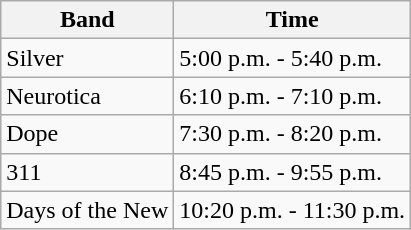<table class="wikitable">
<tr>
<th>Band</th>
<th>Time</th>
</tr>
<tr>
<td>Silver</td>
<td>5:00 p.m. - 5:40 p.m.</td>
</tr>
<tr>
<td>Neurotica</td>
<td>6:10 p.m. - 7:10 p.m.</td>
</tr>
<tr>
<td>Dope</td>
<td>7:30 p.m. - 8:20 p.m.</td>
</tr>
<tr>
<td>311</td>
<td>8:45 p.m. - 9:55 p.m.</td>
</tr>
<tr>
<td>Days of the New</td>
<td>10:20 p.m. - 11:30 p.m.</td>
</tr>
</table>
